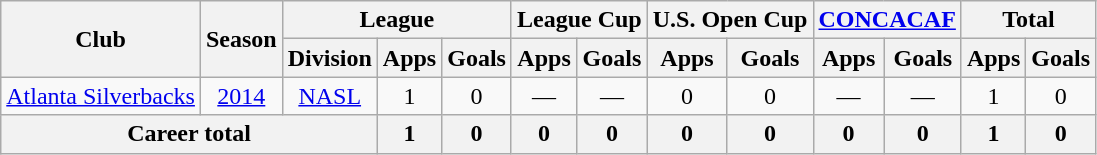<table class="wikitable" style="text-align: center;">
<tr>
<th rowspan=2>Club</th>
<th rowspan=2>Season</th>
<th colspan=3>League</th>
<th colspan=2>League Cup</th>
<th colspan=2>U.S. Open Cup</th>
<th colspan=2><a href='#'>CONCACAF</a></th>
<th colspan=2>Total</th>
</tr>
<tr>
<th>Division</th>
<th>Apps</th>
<th>Goals</th>
<th>Apps</th>
<th>Goals</th>
<th>Apps</th>
<th>Goals</th>
<th>Apps</th>
<th>Goals</th>
<th>Apps</th>
<th>Goals</th>
</tr>
<tr>
<td rowspan=1><a href='#'>Atlanta Silverbacks</a></td>
<td><a href='#'>2014</a></td>
<td><a href='#'>NASL</a></td>
<td>1</td>
<td>0</td>
<td>—</td>
<td>—</td>
<td>0</td>
<td>0</td>
<td>—</td>
<td>—</td>
<td>1</td>
<td>0</td>
</tr>
<tr>
<th colspan=3>Career total</th>
<th>1</th>
<th>0</th>
<th>0</th>
<th>0</th>
<th>0</th>
<th>0</th>
<th>0</th>
<th>0</th>
<th>1</th>
<th>0</th>
</tr>
</table>
